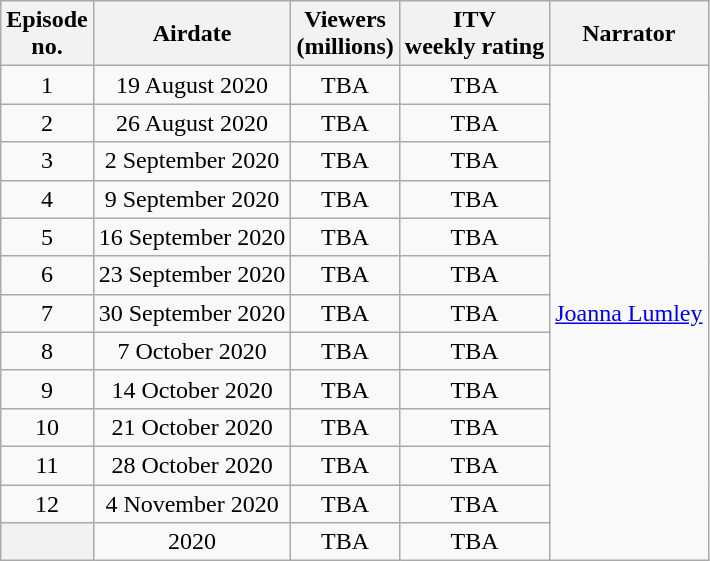<table class="wikitable" style="text-align:center">
<tr>
<th scope="col">Episode<br>no.</th>
<th scope="col">Airdate</th>
<th scope="col">Viewers<br>(millions)</th>
<th scope="col">ITV<br>weekly rating</th>
<th scope="col">Narrator</th>
</tr>
<tr>
<td>1</td>
<td>19 August 2020</td>
<td>TBA</td>
<td>TBA</td>
<td rowspan="13"><a href='#'>Joanna Lumley</a></td>
</tr>
<tr>
<td>2</td>
<td>26 August 2020</td>
<td>TBA</td>
<td>TBA</td>
</tr>
<tr>
<td>3</td>
<td>2 September 2020</td>
<td>TBA</td>
<td>TBA</td>
</tr>
<tr>
<td>4</td>
<td>9 September 2020</td>
<td>TBA</td>
<td>TBA</td>
</tr>
<tr>
<td>5</td>
<td>16 September 2020</td>
<td>TBA</td>
<td>TBA</td>
</tr>
<tr>
<td>6</td>
<td>23 September 2020</td>
<td>TBA</td>
<td>TBA</td>
</tr>
<tr>
<td>7</td>
<td>30 September 2020</td>
<td>TBA</td>
<td>TBA</td>
</tr>
<tr>
<td>8</td>
<td>7 October 2020</td>
<td>TBA</td>
<td>TBA</td>
</tr>
<tr>
<td>9</td>
<td>14 October 2020</td>
<td>TBA</td>
<td>TBA</td>
</tr>
<tr>
<td>10</td>
<td>21 October 2020</td>
<td>TBA</td>
<td>TBA</td>
</tr>
<tr>
<td>11</td>
<td>28 October 2020</td>
<td>TBA</td>
<td>TBA</td>
</tr>
<tr>
<td>12</td>
<td>4 November 2020</td>
<td>TBA</td>
<td>TBA</td>
</tr>
<tr>
<th></th>
<td>2020</td>
<td>TBA</td>
<td>TBA</td>
</tr>
</table>
